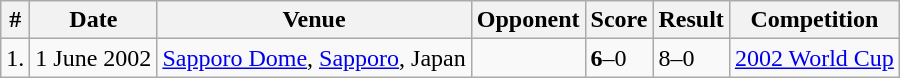<table class="wikitable" align=center>
<tr>
<th>#</th>
<th>Date</th>
<th>Venue</th>
<th>Opponent</th>
<th>Score</th>
<th>Result</th>
<th>Competition</th>
</tr>
<tr>
<td>1.</td>
<td>1 June 2002</td>
<td><a href='#'>Sapporo Dome</a>, <a href='#'>Sapporo</a>, Japan</td>
<td></td>
<td><strong>6</strong>–0</td>
<td>8–0</td>
<td><a href='#'>2002 World Cup</a></td>
</tr>
</table>
